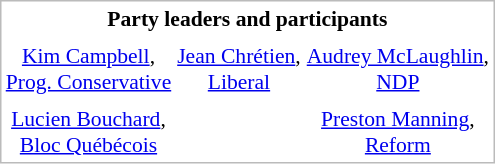<table style="border: solid 1px #bbb; margin: 0 0 0 1.4em; float:right; font-size:90%; text-align:center">
<tr>
<th colspan="3">Party leaders and participants</th>
</tr>
<tr>
<td></td>
<td></td>
<td></td>
</tr>
<tr>
<td><a href='#'>Kim Campbell</a>,  <br><a href='#'>Prog. Conservative</a></td>
<td><a href='#'>Jean Chrétien</a>, <br><a href='#'>Liberal</a></td>
<td><a href='#'>Audrey McLaughlin</a>, <br> <a href='#'>NDP</a></td>
</tr>
<tr>
<td></td>
<td></td>
<td></td>
</tr>
<tr>
<td><a href='#'>Lucien Bouchard</a>, <br><a href='#'>Bloc Québécois</a></td>
<td></td>
<td><a href='#'>Preston Manning</a>, <br><a href='#'>Reform</a></td>
</tr>
</table>
